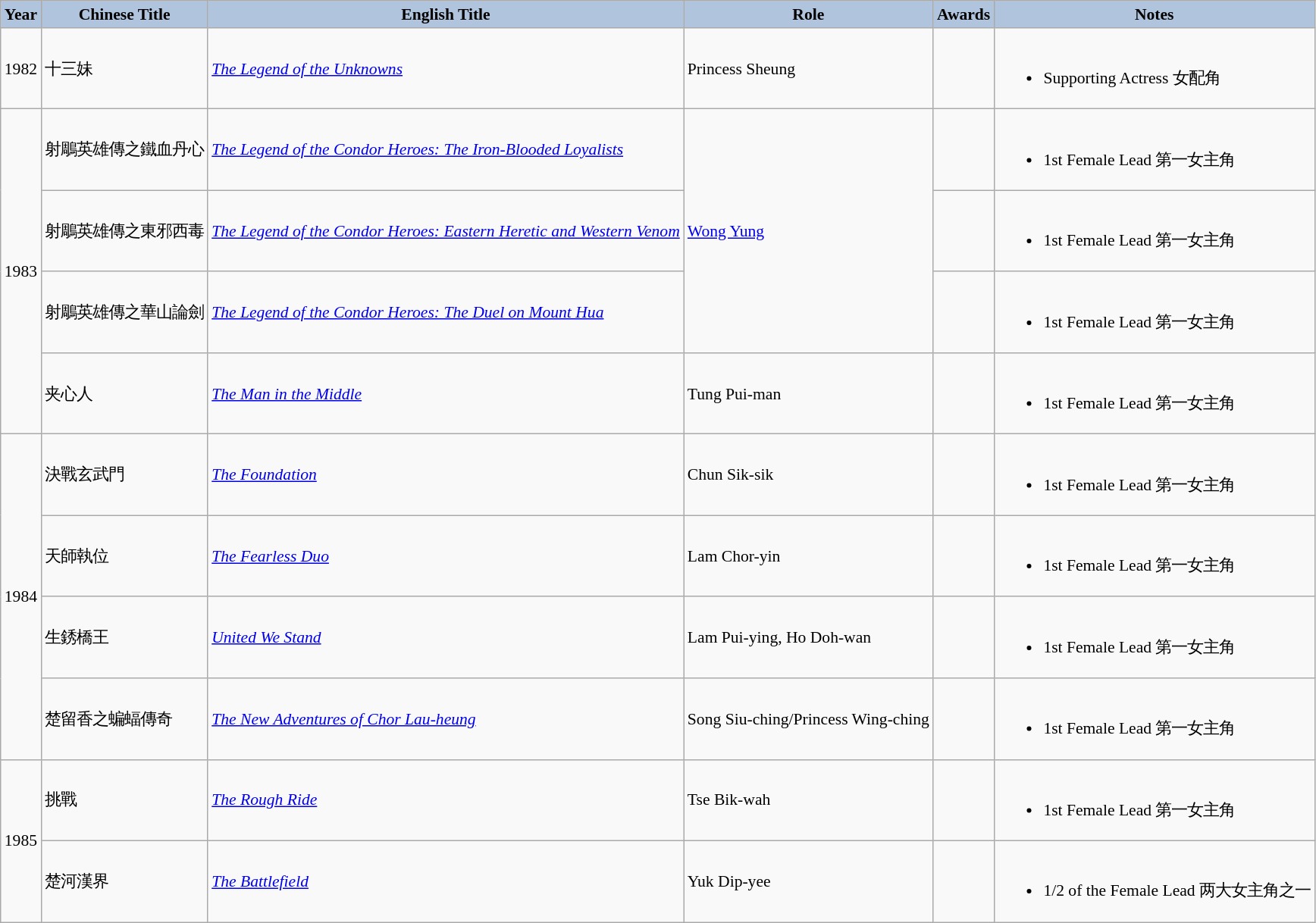<table class="wikitable" style="font-size:90%;">
<tr>
<th style="background:#B0C4DE;">Year</th>
<th style="background:#B0C4DE;">Chinese Title</th>
<th style="background:#B0C4DE;">English Title</th>
<th style="background:#B0C4DE;">Role</th>
<th style="background:#B0C4DE;">Awards</th>
<th style="background:#B0C4DE;">Notes</th>
</tr>
<tr>
<td>1982</td>
<td>十三妹</td>
<td><em><a href='#'>The Legend of the Unknowns</a></em></td>
<td>Princess Sheung</td>
<td></td>
<td><br><ul><li>Supporting Actress 女配角</li></ul></td>
</tr>
<tr>
<td rowspan="4">1983</td>
<td>射鵰英雄傳之鐵血丹心</td>
<td><em><a href='#'>The Legend of the Condor Heroes: The Iron-Blooded Loyalists</a></em></td>
<td rowspan="3"><a href='#'>Wong Yung</a></td>
<td></td>
<td><br><ul><li>1st Female Lead 第一女主角</li></ul></td>
</tr>
<tr>
<td>射鵰英雄傳之東邪西毒</td>
<td><em><a href='#'>The Legend of the Condor Heroes: Eastern Heretic and Western Venom</a></em></td>
<td></td>
<td><br><ul><li>1st Female Lead 第一女主角</li></ul></td>
</tr>
<tr>
<td>射鵰英雄傳之華山論劍</td>
<td><em><a href='#'>The Legend of the Condor Heroes: The Duel on Mount Hua</a></em></td>
<td></td>
<td><br><ul><li>1st Female Lead 第一女主角</li></ul></td>
</tr>
<tr>
<td>夹心人</td>
<td><em><a href='#'>The Man in the Middle</a></em></td>
<td>Tung Pui-man</td>
<td></td>
<td><br><ul><li>1st Female Lead 第一女主角</li></ul></td>
</tr>
<tr>
<td rowspan="4">1984</td>
<td>決戰玄武門</td>
<td><em><a href='#'>The Foundation</a></em></td>
<td>Chun Sik-sik</td>
<td></td>
<td><br><ul><li>1st Female Lead 第一女主角</li></ul></td>
</tr>
<tr>
<td>天師執位</td>
<td><em><a href='#'>The Fearless Duo</a></em></td>
<td>Lam Chor-yin</td>
<td></td>
<td><br><ul><li>1st Female Lead 第一女主角</li></ul></td>
</tr>
<tr>
<td>生銹橋王</td>
<td><em><a href='#'>United We Stand</a></em></td>
<td>Lam Pui-ying, Ho Doh-wan</td>
<td></td>
<td><br><ul><li>1st Female Lead 第一女主角</li></ul></td>
</tr>
<tr>
<td>楚留香之蝙蝠傳奇</td>
<td><em><a href='#'>The New Adventures of Chor Lau-heung</a></em></td>
<td>Song Siu-ching/Princess Wing-ching</td>
<td></td>
<td><br><ul><li>1st Female Lead 第一女主角</li></ul></td>
</tr>
<tr>
<td rowspan="2">1985</td>
<td>挑戰</td>
<td><em><a href='#'>The Rough Ride</a></em></td>
<td>Tse Bik-wah</td>
<td></td>
<td><br><ul><li>1st Female Lead 第一女主角</li></ul></td>
</tr>
<tr>
<td>楚河漢界</td>
<td><em><a href='#'>The Battlefield</a></em></td>
<td>Yuk Dip-yee</td>
<td></td>
<td><br><ul><li>1/2 of the Female Lead 两大女主角之一</li></ul></td>
</tr>
</table>
